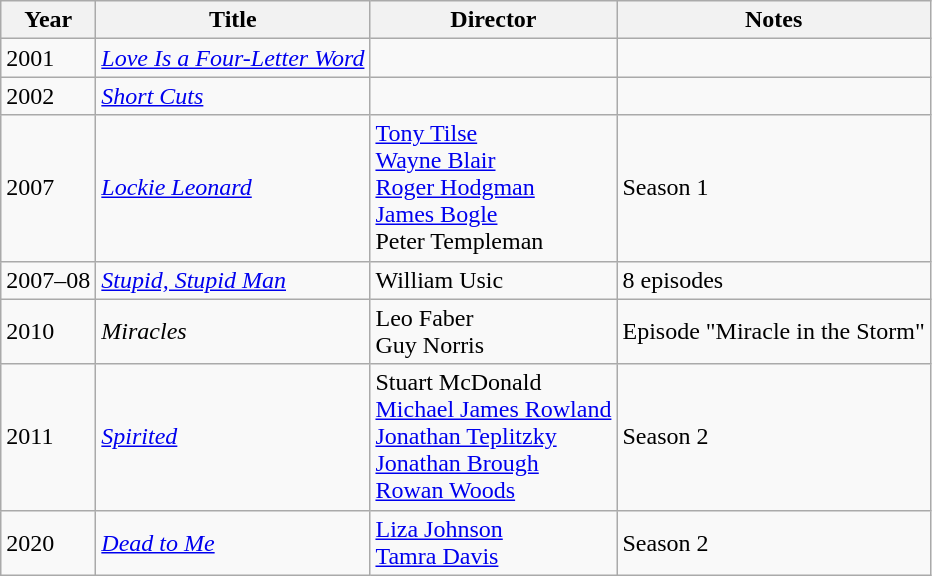<table class="wikitable">
<tr>
<th>Year</th>
<th>Title</th>
<th>Director</th>
<th>Notes</th>
</tr>
<tr>
<td>2001</td>
<td><em><a href='#'>Love Is a Four-Letter Word</a></em></td>
<td></td>
<td></td>
</tr>
<tr>
<td>2002</td>
<td><em><a href='#'>Short Cuts</a></em></td>
<td></td>
<td></td>
</tr>
<tr>
<td>2007</td>
<td><em><a href='#'>Lockie Leonard</a></em></td>
<td><a href='#'>Tony Tilse</a><br><a href='#'>Wayne Blair</a><br><a href='#'>Roger Hodgman</a><br><a href='#'>James Bogle</a><br>Peter Templeman</td>
<td>Season 1</td>
</tr>
<tr>
<td>2007–08</td>
<td><em><a href='#'>Stupid, Stupid Man</a></em></td>
<td>William Usic</td>
<td>8 episodes</td>
</tr>
<tr>
<td>2010</td>
<td><em>Miracles</em></td>
<td>Leo Faber<br>Guy Norris</td>
<td>Episode "Miracle in the Storm"</td>
</tr>
<tr>
<td>2011</td>
<td><em><a href='#'>Spirited</a></em></td>
<td>Stuart McDonald<br><a href='#'>Michael James Rowland</a><br><a href='#'>Jonathan Teplitzky</a><br><a href='#'>Jonathan Brough</a><br><a href='#'>Rowan Woods</a></td>
<td>Season 2</td>
</tr>
<tr>
<td>2020</td>
<td><em><a href='#'>Dead to Me</a></em></td>
<td><a href='#'>Liza Johnson</a><br><a href='#'>Tamra Davis</a></td>
<td>Season 2</td>
</tr>
</table>
